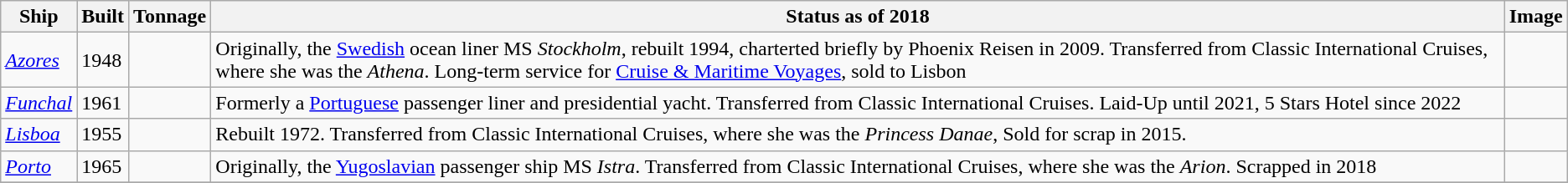<table class="wikitable">
<tr>
<th>Ship</th>
<th>Built</th>
<th>Tonnage</th>
<th>Status as of 2018</th>
<th>Image</th>
</tr>
<tr>
<td><em><a href='#'>Azores</a></em></td>
<td>1948</td>
<td align="Center"></td>
<td>Originally, the <a href='#'>Swedish</a> ocean liner MS <em>Stockholm</em>, rebuilt 1994, charterted briefly by Phoenix Reisen in 2009. Transferred from Classic International Cruises, where she was the <em>Athena</em>. Long-term service for <a href='#'>Cruise & Maritime Voyages</a>, sold to Lisbon</td>
<td></td>
</tr>
<tr>
<td><em><a href='#'>Funchal</a></em></td>
<td>1961</td>
<td align="Center"></td>
<td>Formerly a <a href='#'>Portuguese</a> passenger liner and presidential yacht. Transferred from Classic International Cruises. Laid-Up until 2021, 5 Stars Hotel since 2022</td>
<td></td>
</tr>
<tr>
<td><em><a href='#'>Lisboa</a></em></td>
<td>1955</td>
<td align="Center"></td>
<td>Rebuilt 1972. Transferred from Classic International Cruises, where she was the <em>Princess Danae</em>, Sold for scrap in 2015.</td>
<td></td>
</tr>
<tr>
<td><em><a href='#'>Porto</a></em></td>
<td>1965</td>
<td align="Center"></td>
<td>Originally, the <a href='#'>Yugoslavian</a> passenger ship MS <em>Istra</em>. Transferred from Classic International Cruises, where she was the <em>Arion</em>. Scrapped in 2018</td>
<td></td>
</tr>
<tr>
</tr>
</table>
